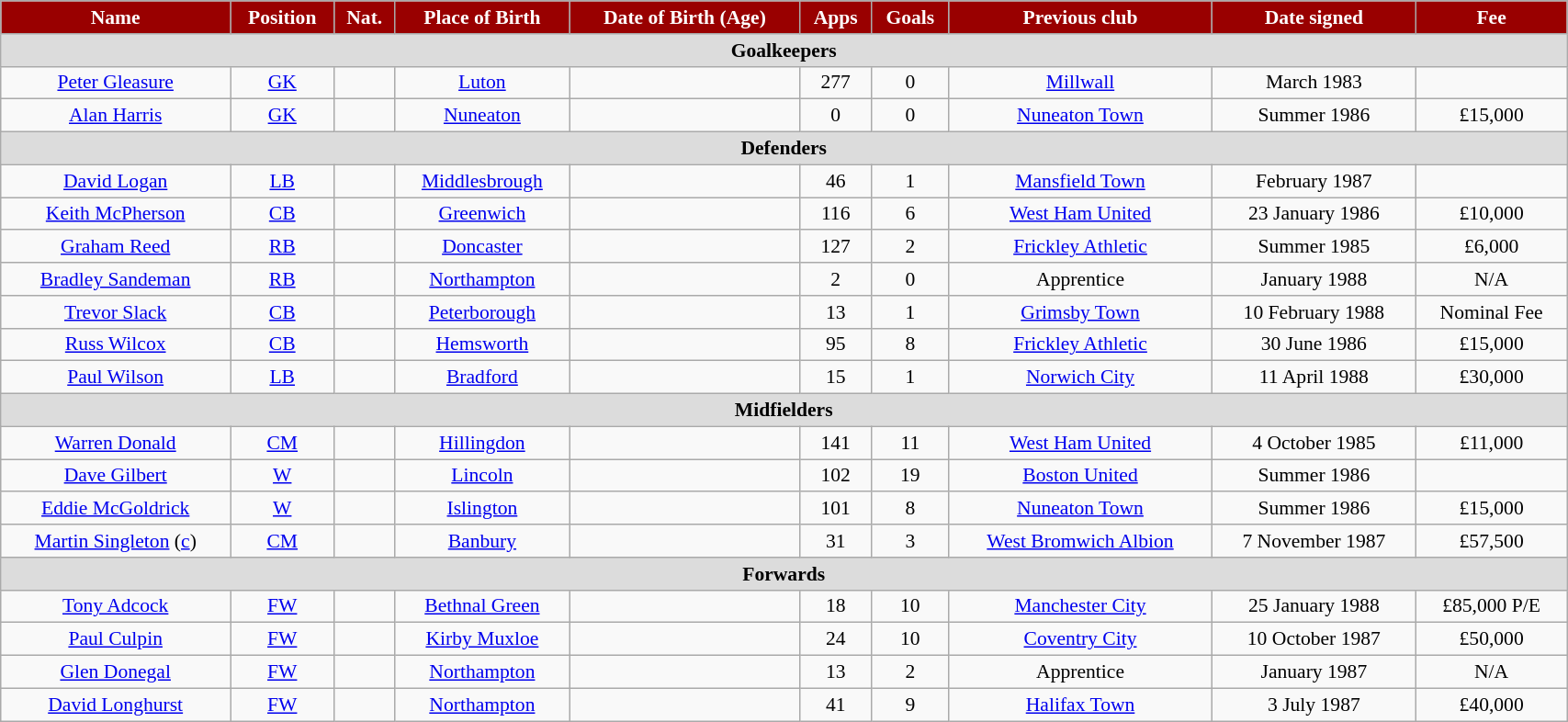<table class="wikitable" style="text-align:center; font-size:90%; width:90%;">
<tr>
<th style="background:#900; color:#FFF; text-align:center;">Name</th>
<th style="background:#900; color:#FFF; text-align:center;">Position</th>
<th style="background:#900; color:#FFF; text-align:center;">Nat.</th>
<th style="background:#900; color:#FFF; text-align:center;">Place of Birth</th>
<th style="background:#900; color:#FFF; text-align:center;">Date of Birth (Age)</th>
<th style="background:#900; color:#FFF; text-align:center;">Apps</th>
<th style="background:#900; color:#FFF; text-align:center;">Goals</th>
<th style="background:#900; color:#FFF; text-align:center;">Previous club</th>
<th style="background:#900; color:#FFF; text-align:center;">Date signed</th>
<th style="background:#900; color:#FFF; text-align:center;">Fee</th>
</tr>
<tr>
<th colspan="12" style="background:#dcdcdc; text-align:center;">Goalkeepers</th>
</tr>
<tr>
<td><a href='#'>Peter Gleasure</a></td>
<td><a href='#'>GK</a></td>
<td></td>
<td><a href='#'>Luton</a></td>
<td></td>
<td>277</td>
<td>0</td>
<td><a href='#'>Millwall</a></td>
<td>March 1983</td>
<td></td>
</tr>
<tr>
<td><a href='#'>Alan Harris</a></td>
<td><a href='#'>GK</a></td>
<td></td>
<td><a href='#'>Nuneaton</a></td>
<td></td>
<td>0</td>
<td>0</td>
<td><a href='#'>Nuneaton Town</a></td>
<td>Summer 1986</td>
<td>£15,000</td>
</tr>
<tr>
<th colspan="12" style="background:#dcdcdc; text-align:center;">Defenders</th>
</tr>
<tr>
<td><a href='#'>David Logan</a></td>
<td><a href='#'>LB</a></td>
<td></td>
<td><a href='#'>Middlesbrough</a></td>
<td></td>
<td>46</td>
<td>1</td>
<td><a href='#'>Mansfield Town</a></td>
<td>February 1987</td>
<td></td>
</tr>
<tr>
<td><a href='#'>Keith McPherson</a></td>
<td><a href='#'>CB</a></td>
<td></td>
<td><a href='#'>Greenwich</a></td>
<td></td>
<td>116</td>
<td>6</td>
<td><a href='#'>West Ham United</a></td>
<td>23 January 1986</td>
<td>£10,000</td>
</tr>
<tr>
<td><a href='#'>Graham Reed</a></td>
<td><a href='#'>RB</a></td>
<td></td>
<td><a href='#'>Doncaster</a></td>
<td></td>
<td>127</td>
<td>2</td>
<td><a href='#'>Frickley Athletic</a></td>
<td>Summer 1985</td>
<td>£6,000</td>
</tr>
<tr>
<td><a href='#'>Bradley Sandeman</a></td>
<td><a href='#'>RB</a></td>
<td></td>
<td><a href='#'>Northampton</a></td>
<td></td>
<td>2</td>
<td>0</td>
<td>Apprentice</td>
<td>January 1988</td>
<td>N/A</td>
</tr>
<tr>
<td><a href='#'>Trevor Slack</a></td>
<td><a href='#'>CB</a></td>
<td></td>
<td><a href='#'>Peterborough</a></td>
<td></td>
<td>13</td>
<td>1</td>
<td><a href='#'>Grimsby Town</a></td>
<td>10 February 1988</td>
<td>Nominal Fee</td>
</tr>
<tr>
<td><a href='#'>Russ Wilcox</a></td>
<td><a href='#'>CB</a></td>
<td></td>
<td><a href='#'>Hemsworth</a></td>
<td></td>
<td>95</td>
<td>8</td>
<td><a href='#'>Frickley Athletic</a></td>
<td>30 June 1986</td>
<td>£15,000</td>
</tr>
<tr>
<td><a href='#'>Paul Wilson</a></td>
<td><a href='#'>LB</a></td>
<td></td>
<td><a href='#'>Bradford</a></td>
<td></td>
<td>15</td>
<td>1</td>
<td><a href='#'>Norwich City</a></td>
<td>11 April 1988</td>
<td>£30,000</td>
</tr>
<tr>
<th colspan="12" style="background:#dcdcdc; text-align:center;">Midfielders</th>
</tr>
<tr>
<td><a href='#'>Warren Donald</a></td>
<td><a href='#'>CM</a></td>
<td></td>
<td><a href='#'>Hillingdon</a></td>
<td></td>
<td>141</td>
<td>11</td>
<td><a href='#'>West Ham United</a></td>
<td>4 October 1985</td>
<td>£11,000</td>
</tr>
<tr>
<td><a href='#'>Dave Gilbert</a></td>
<td><a href='#'>W</a></td>
<td></td>
<td><a href='#'>Lincoln</a></td>
<td></td>
<td>102</td>
<td>19</td>
<td><a href='#'>Boston United</a></td>
<td>Summer 1986</td>
<td></td>
</tr>
<tr>
<td><a href='#'>Eddie McGoldrick</a></td>
<td><a href='#'>W</a></td>
<td></td>
<td><a href='#'>Islington</a></td>
<td></td>
<td>101</td>
<td>8</td>
<td><a href='#'>Nuneaton Town</a></td>
<td>Summer 1986</td>
<td>£15,000</td>
</tr>
<tr>
<td><a href='#'>Martin Singleton</a> (<a href='#'>c</a>)</td>
<td><a href='#'>CM</a></td>
<td></td>
<td><a href='#'>Banbury</a></td>
<td></td>
<td>31</td>
<td>3</td>
<td><a href='#'>West Bromwich Albion</a></td>
<td>7 November 1987</td>
<td>£57,500</td>
</tr>
<tr>
<th colspan="12" style="background:#dcdcdc; text-align:center;">Forwards</th>
</tr>
<tr>
<td><a href='#'>Tony Adcock</a></td>
<td><a href='#'>FW</a></td>
<td></td>
<td><a href='#'>Bethnal Green</a></td>
<td></td>
<td>18</td>
<td>10</td>
<td><a href='#'>Manchester City</a></td>
<td>25 January 1988</td>
<td>£85,000 P/E</td>
</tr>
<tr>
<td><a href='#'>Paul Culpin</a></td>
<td><a href='#'>FW</a></td>
<td></td>
<td><a href='#'>Kirby Muxloe</a></td>
<td></td>
<td>24</td>
<td>10</td>
<td><a href='#'>Coventry City</a></td>
<td>10 October 1987</td>
<td>£50,000</td>
</tr>
<tr>
<td><a href='#'>Glen Donegal</a></td>
<td><a href='#'>FW</a></td>
<td></td>
<td><a href='#'>Northampton</a></td>
<td></td>
<td>13</td>
<td>2</td>
<td>Apprentice</td>
<td>January 1987</td>
<td>N/A</td>
</tr>
<tr>
<td><a href='#'>David Longhurst</a></td>
<td><a href='#'>FW</a></td>
<td></td>
<td><a href='#'>Northampton</a></td>
<td></td>
<td>41</td>
<td>9</td>
<td><a href='#'>Halifax Town</a></td>
<td>3 July 1987</td>
<td>£40,000</td>
</tr>
</table>
